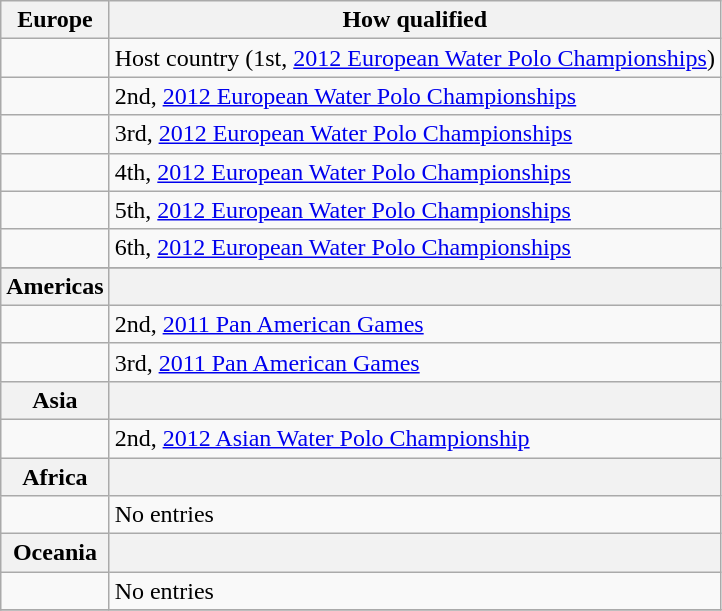<table class="wikitable">
<tr>
<th>Europe</th>
<th>How qualified</th>
</tr>
<tr>
<td></td>
<td>Host country (1st, <a href='#'>2012 European Water Polo Championships</a>)</td>
</tr>
<tr>
<td></td>
<td>2nd, <a href='#'>2012 European Water Polo Championships</a></td>
</tr>
<tr>
<td></td>
<td>3rd, <a href='#'>2012 European Water Polo Championships</a></td>
</tr>
<tr>
<td></td>
<td>4th, <a href='#'>2012 European Water Polo Championships</a></td>
</tr>
<tr>
<td></td>
<td>5th, <a href='#'>2012 European Water Polo Championships</a></td>
</tr>
<tr>
<td></td>
<td>6th, <a href='#'>2012 European Water Polo Championships</a></td>
</tr>
<tr>
</tr>
<tr>
<th>Americas</th>
<th></th>
</tr>
<tr>
<td></td>
<td>2nd, <a href='#'>2011 Pan American Games</a></td>
</tr>
<tr>
<td></td>
<td>3rd, <a href='#'>2011 Pan American Games</a></td>
</tr>
<tr>
<th>Asia</th>
<th></th>
</tr>
<tr>
<td></td>
<td>2nd, <a href='#'>2012 Asian Water Polo Championship</a></td>
</tr>
<tr>
<th>Africa</th>
<th></th>
</tr>
<tr>
<td></td>
<td>No entries</td>
</tr>
<tr>
<th>Oceania</th>
<th></th>
</tr>
<tr>
<td></td>
<td>No entries</td>
</tr>
<tr>
</tr>
</table>
